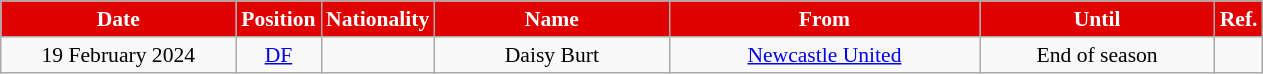<table class="wikitable" style="text-align:center; font-size:90%; ">
<tr>
<th style="background:#E00000; color:#FFFFFF;width:150px ">Date</th>
<th style="background:#E00000; color:#FFFFFF;width:50px ">Position</th>
<th style="background:#E00000; color:#FFFFFF;width:50px ">Nationality</th>
<th style="background:#E00000; color:#FFFFFF;width:150px ">Name</th>
<th style="background:#E00000; color:#FFFFFF;width:200px ">From</th>
<th style="background:#E00000; color:#FFFFFF;width:150px ">Until</th>
<th style="background:#E00000; color:#FFFFFF;width:25px ">Ref.</th>
</tr>
<tr>
<td>19 February 2024</td>
<td><a href='#'>DF</a></td>
<td></td>
<td>Daisy Burt</td>
<td> <a href='#'>Newcastle United</a></td>
<td>End of season</td>
<td></td>
</tr>
</table>
